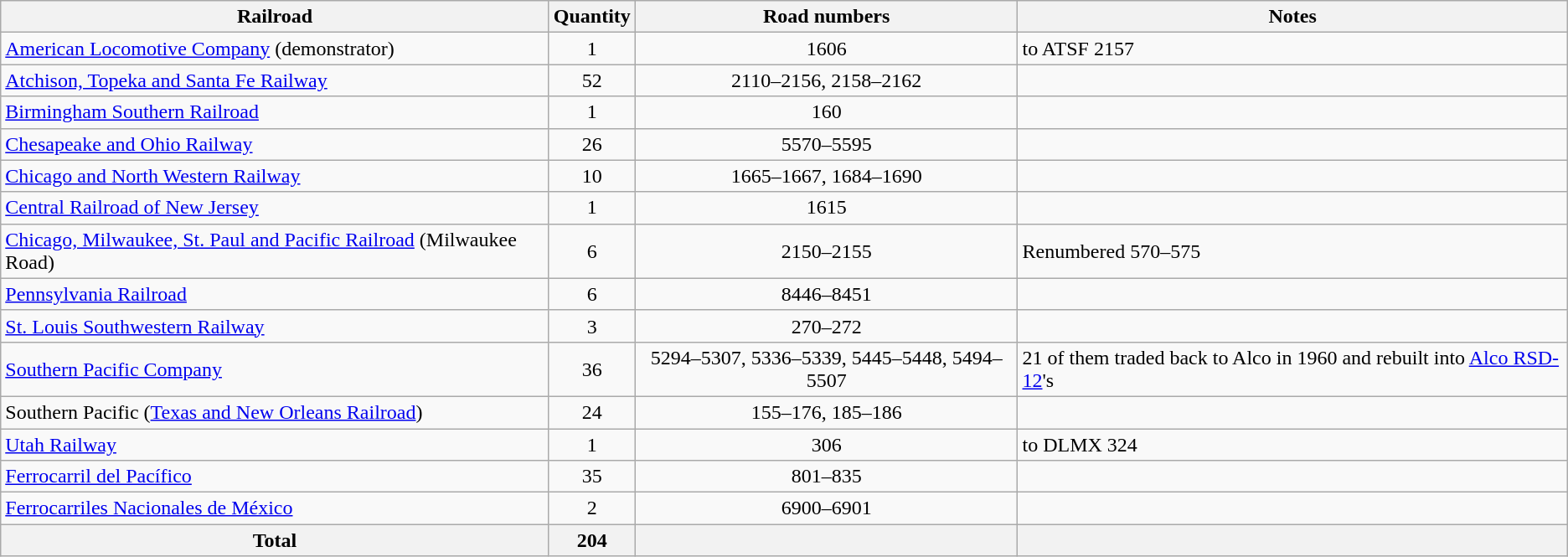<table class="wikitable">
<tr>
<th>Railroad</th>
<th>Quantity</th>
<th>Road numbers</th>
<th>Notes</th>
</tr>
<tr>
<td><a href='#'>American Locomotive Company</a> (demonstrator)</td>
<td style="text-align:center;">1</td>
<td style="text-align:center;">1606</td>
<td>to ATSF 2157</td>
</tr>
<tr>
<td><a href='#'>Atchison, Topeka and Santa Fe Railway</a></td>
<td style="text-align:center;">52</td>
<td style="text-align:center;">2110–2156, 2158–2162</td>
<td></td>
</tr>
<tr>
<td><a href='#'>Birmingham Southern Railroad</a></td>
<td style="text-align:center;">1</td>
<td style="text-align:center;">160</td>
<td></td>
</tr>
<tr>
<td><a href='#'>Chesapeake and Ohio Railway</a></td>
<td style="text-align:center;">26</td>
<td style="text-align:center;">5570–5595</td>
<td></td>
</tr>
<tr>
<td><a href='#'>Chicago and North Western Railway</a></td>
<td style="text-align:center;">10</td>
<td style="text-align:center;">1665–1667, 1684–1690</td>
<td></td>
</tr>
<tr>
<td><a href='#'>Central Railroad of New Jersey</a></td>
<td style="text-align:center;">1</td>
<td style="text-align:center;">1615</td>
<td></td>
</tr>
<tr>
<td><a href='#'>Chicago, Milwaukee, St. Paul and Pacific Railroad</a> (Milwaukee Road)</td>
<td style="text-align:center;">6</td>
<td style="text-align:center;">2150–2155</td>
<td>Renumbered 570–575</td>
</tr>
<tr>
<td><a href='#'>Pennsylvania Railroad</a></td>
<td style="text-align:center;">6</td>
<td style="text-align:center;">8446–8451</td>
<td></td>
</tr>
<tr>
<td><a href='#'>St. Louis Southwestern Railway</a></td>
<td style="text-align:center;">3</td>
<td style="text-align:center;">270–272</td>
<td></td>
</tr>
<tr>
<td><a href='#'>Southern Pacific Company</a></td>
<td style="text-align:center;">36</td>
<td style="text-align:center;">5294–5307, 5336–5339, 5445–5448, 5494–5507</td>
<td>21 of them traded back to Alco in 1960 and rebuilt into <a href='#'>Alco RSD-12</a>'s</td>
</tr>
<tr>
<td>Southern Pacific (<a href='#'>Texas and New Orleans Railroad</a>)</td>
<td style="text-align:center;">24</td>
<td style="text-align:center;">155–176, 185–186</td>
<td></td>
</tr>
<tr>
<td><a href='#'>Utah Railway</a></td>
<td style="text-align:center;">1</td>
<td style="text-align:center;">306</td>
<td>to DLMX 324</td>
</tr>
<tr>
<td><a href='#'>Ferrocarril del Pacífico</a></td>
<td style="text-align:center;">35</td>
<td style="text-align:center;">801–835</td>
<td></td>
</tr>
<tr>
<td><a href='#'>Ferrocarriles Nacionales de México</a></td>
<td style="text-align:center;">2</td>
<td style="text-align:center;">6900–6901</td>
<td></td>
</tr>
<tr>
<th>Total</th>
<th>204</th>
<th></th>
<th></th>
</tr>
</table>
